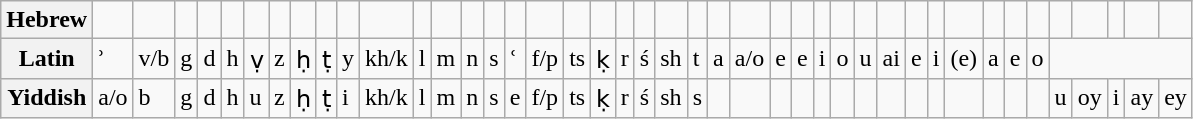<table class="wikitable">
<tr>
<th>Hebrew</th>
<td></td>
<td></td>
<td></td>
<td></td>
<td></td>
<td></td>
<td></td>
<td></td>
<td></td>
<td></td>
<td></td>
<td></td>
<td></td>
<td></td>
<td></td>
<td></td>
<td></td>
<td></td>
<td></td>
<td></td>
<td></td>
<td></td>
<td></td>
<td></td>
<td></td>
<td></td>
<td></td>
<td></td>
<td></td>
<td></td>
<td></td>
<td></td>
<td></td>
<td></td>
<td></td>
<td></td>
<td></td>
<td></td>
<td></td>
<td></td>
<td></td>
<td></td>
</tr>
<tr>
<th>Latin</th>
<td>ʾ</td>
<td>v/b</td>
<td>g</td>
<td>d</td>
<td>h</td>
<td>ṿ</td>
<td>z</td>
<td>ḥ</td>
<td>ṭ</td>
<td>y</td>
<td>kh/k</td>
<td>l</td>
<td>m</td>
<td>n</td>
<td>s</td>
<td>ʿ</td>
<td>f/p</td>
<td>ts</td>
<td>ḳ</td>
<td>r</td>
<td>ś</td>
<td>sh</td>
<td>t</td>
<td>a</td>
<td>a/o</td>
<td>e</td>
<td>e</td>
<td>i</td>
<td>o</td>
<td>u</td>
<td>ai</td>
<td>e</td>
<td>i</td>
<td>(e)</td>
<td>a</td>
<td>e</td>
<td>o</td>
</tr>
<tr>
<th>Yiddish</th>
<td>a/o</td>
<td>b</td>
<td>g</td>
<td>d</td>
<td>h</td>
<td>u</td>
<td>z</td>
<td>ḥ</td>
<td>ṭ</td>
<td>i</td>
<td>kh/k</td>
<td>l</td>
<td>m</td>
<td>n</td>
<td>s</td>
<td>e</td>
<td>f/p</td>
<td>ts</td>
<td>ḳ</td>
<td>r</td>
<td>ś</td>
<td>sh</td>
<td>s</td>
<td></td>
<td></td>
<td></td>
<td></td>
<td></td>
<td></td>
<td></td>
<td></td>
<td></td>
<td></td>
<td></td>
<td></td>
<td></td>
<td></td>
<td>u</td>
<td>oy</td>
<td>i</td>
<td>ay</td>
<td>ey</td>
</tr>
</table>
